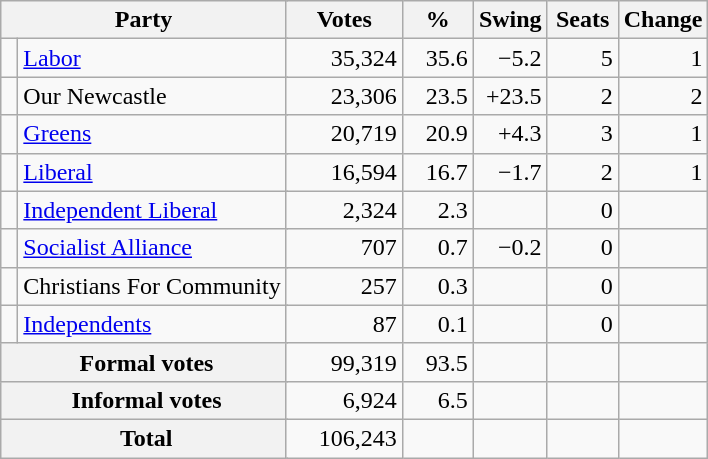<table class="wikitable" style="text-align:right; margin-bottom:0">
<tr>
<th style="width:10px" colspan=3>Party</th>
<th style="width:70px;">Votes</th>
<th style="width:40px;">%</th>
<th style="width:40px;">Swing</th>
<th style="width:40px;">Seats</th>
<th style="width:40px;">Change</th>
</tr>
<tr>
<td> </td>
<td style="text-align:left;" colspan="2"><a href='#'>Labor</a></td>
<td>35,324</td>
<td>35.6</td>
<td>−5.2</td>
<td>5</td>
<td> 1</td>
</tr>
<tr>
<td> </td>
<td style="text-align:left;" colspan="2">Our Newcastle</td>
<td>23,306</td>
<td>23.5</td>
<td>+23.5</td>
<td>2</td>
<td> 2</td>
</tr>
<tr>
<td> </td>
<td style="text-align:left;" colspan="2"><a href='#'>Greens</a></td>
<td>20,719</td>
<td>20.9</td>
<td>+4.3</td>
<td>3</td>
<td> 1</td>
</tr>
<tr>
<td> </td>
<td style="text-align:left;" colspan="2"><a href='#'>Liberal</a></td>
<td>16,594</td>
<td>16.7</td>
<td>−1.7</td>
<td>2</td>
<td> 1</td>
</tr>
<tr>
<td> </td>
<td style="text-align:left;" colspan="2"><a href='#'>Independent Liberal</a></td>
<td>2,324</td>
<td>2.3</td>
<td></td>
<td>0</td>
<td></td>
</tr>
<tr>
<td> </td>
<td style="text-align:left;" colspan="2"><a href='#'>Socialist Alliance</a></td>
<td>707</td>
<td>0.7</td>
<td>−0.2</td>
<td>0</td>
<td></td>
</tr>
<tr>
<td> </td>
<td style="text-align:left;" colspan="2">Christians For Community</td>
<td>257</td>
<td>0.3</td>
<td></td>
<td>0</td>
<td></td>
</tr>
<tr>
<td> </td>
<td style="text-align:left;" colspan="2"><a href='#'>Independents</a></td>
<td>87</td>
<td>0.1</td>
<td></td>
<td>0</td>
<td></td>
</tr>
<tr>
<th colspan="3" rowspan="1"> Formal votes</th>
<td>99,319</td>
<td>93.5</td>
<td></td>
<td></td>
<td></td>
</tr>
<tr>
<th colspan="3" rowspan="1"> Informal votes</th>
<td>6,924</td>
<td>6.5</td>
<td></td>
<td></td>
<td></td>
</tr>
<tr>
<th colspan="3" rowspan="1"> <strong>Total </strong></th>
<td>106,243</td>
<td></td>
<td></td>
<td></td>
<td></td>
</tr>
</table>
